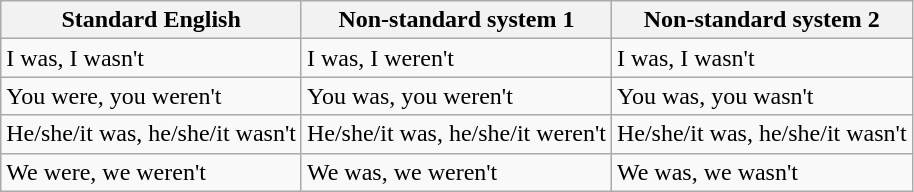<table class="wikitable">
<tr>
<th>Standard English</th>
<th>Non-standard system 1</th>
<th>Non-standard system 2</th>
</tr>
<tr>
<td>I was, I wasn't</td>
<td>I was, I weren't</td>
<td>I was, I wasn't</td>
</tr>
<tr>
<td>You were, you weren't</td>
<td>You was, you weren't</td>
<td>You was, you wasn't</td>
</tr>
<tr>
<td>He/she/it was, he/she/it wasn't</td>
<td>He/she/it was, he/she/it weren't</td>
<td>He/she/it was, he/she/it wasn't</td>
</tr>
<tr>
<td>We were, we weren't</td>
<td>We was, we weren't</td>
<td>We was, we wasn't</td>
</tr>
</table>
